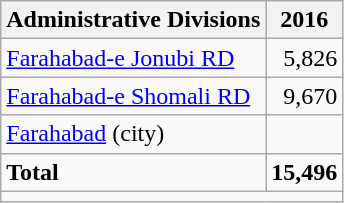<table class="wikitable">
<tr>
<th>Administrative Divisions</th>
<th>2016</th>
</tr>
<tr>
<td><a href='#'>Farahabad-e Jonubi RD</a></td>
<td style="text-align: right;">5,826</td>
</tr>
<tr>
<td><a href='#'>Farahabad-e Shomali RD</a></td>
<td style="text-align: right;">9,670</td>
</tr>
<tr>
<td><a href='#'>Farahabad</a> (city)</td>
<td style="text-align: right;"></td>
</tr>
<tr>
<td><strong>Total</strong></td>
<td style="text-align: right;"><strong>15,496</strong></td>
</tr>
<tr>
<td colspan=2></td>
</tr>
</table>
